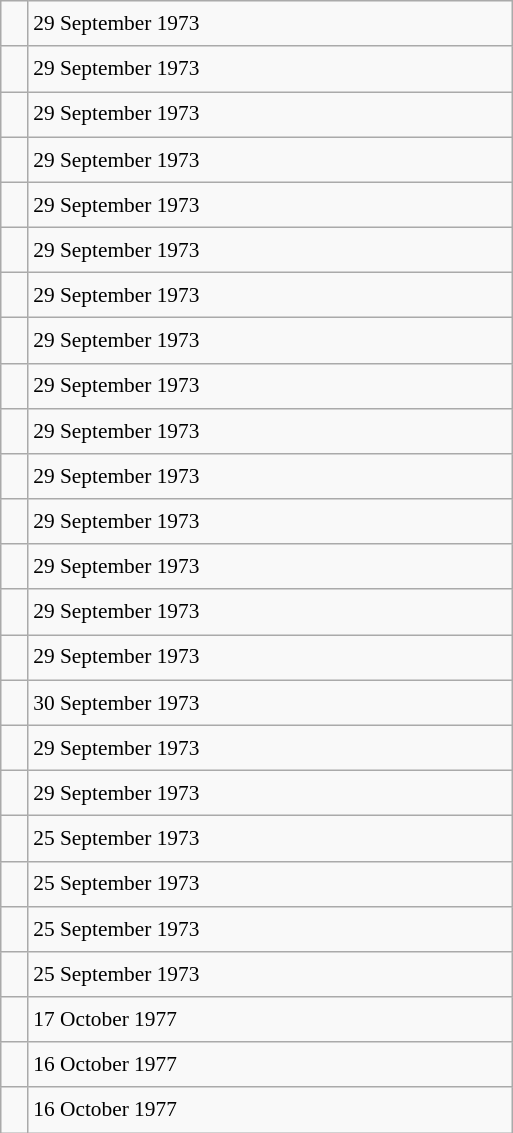<table class="wikitable" style="font-size: 89%; float: left; width: 24em; margin-right: 1em; line-height: 1.65em">
<tr>
<td></td>
<td>29 September 1973</td>
</tr>
<tr>
<td></td>
<td>29 September 1973</td>
</tr>
<tr>
<td></td>
<td>29 September 1973</td>
</tr>
<tr>
<td></td>
<td>29 September 1973</td>
</tr>
<tr>
<td></td>
<td>29 September 1973</td>
</tr>
<tr>
<td></td>
<td>29 September 1973</td>
</tr>
<tr>
<td></td>
<td>29 September 1973</td>
</tr>
<tr>
<td></td>
<td>29 September 1973</td>
</tr>
<tr>
<td></td>
<td>29 September 1973</td>
</tr>
<tr>
<td></td>
<td>29 September 1973</td>
</tr>
<tr>
<td></td>
<td>29 September 1973</td>
</tr>
<tr>
<td></td>
<td>29 September 1973</td>
</tr>
<tr>
<td></td>
<td>29 September 1973</td>
</tr>
<tr>
<td></td>
<td>29 September 1973</td>
</tr>
<tr>
<td></td>
<td>29 September 1973</td>
</tr>
<tr>
<td></td>
<td>30 September 1973</td>
</tr>
<tr>
<td></td>
<td>29 September 1973</td>
</tr>
<tr>
<td></td>
<td>29 September 1973</td>
</tr>
<tr>
<td></td>
<td>25 September 1973</td>
</tr>
<tr>
<td></td>
<td>25 September 1973</td>
</tr>
<tr>
<td></td>
<td>25 September 1973</td>
</tr>
<tr>
<td></td>
<td>25 September 1973</td>
</tr>
<tr>
<td></td>
<td>17 October 1977</td>
</tr>
<tr>
<td></td>
<td>16 October 1977</td>
</tr>
<tr>
<td></td>
<td>16 October 1977</td>
</tr>
</table>
